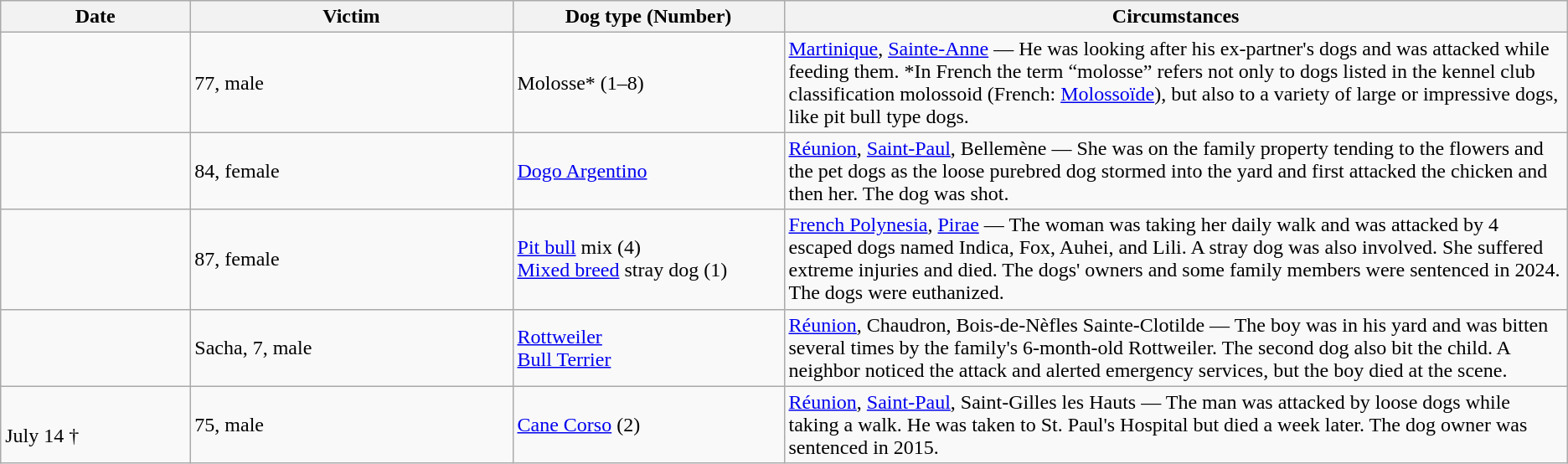<table class="wikitable sortable">
<tr>
<th width="85">Date</th>
<th style="width:150px;">Victim</th>
<th style="width:125px;">Dog type (Number)</th>
<th width="50%">Circumstances</th>
</tr>
<tr>
<td></td>
<td>77, male</td>
<td>Molosse* (1–8)</td>
<td><a href='#'>Martinique</a>, <a href='#'>Sainte-Anne</a> — He was looking after his ex-partner's dogs and was attacked while feeding them. *In French the term “molosse” refers not only to dogs listed in the kennel club classification molossoid (French: <a href='#'>Molossoïde</a>), but also to a variety of large or impressive dogs, like pit bull type dogs.</td>
</tr>
<tr>
<td></td>
<td>84, female</td>
<td><a href='#'>Dogo Argentino</a></td>
<td><a href='#'>Réunion</a>, <a href='#'>Saint-Paul</a>, Bellemène — She was on the family property tending to the flowers and the pet dogs as the loose purebred dog stormed into the yard and first attacked the chicken and then her. The dog was shot.</td>
</tr>
<tr>
<td></td>
<td>87, female</td>
<td><a href='#'>Pit bull</a> mix (4)<br><a href='#'>Mixed breed</a> stray dog (1)</td>
<td><a href='#'>French Polynesia</a>, <a href='#'>Pirae</a> — The woman was taking her daily walk and was attacked by 4 escaped dogs named Indica, Fox, Auhei, and Lili. A stray dog was also involved. She suffered extreme injuries and died. The dogs' owners and some family members were sentenced in 2024. The dogs were euthanized.</td>
</tr>
<tr>
<td></td>
<td>Sacha, 7, male</td>
<td><a href='#'>Rottweiler</a><br><a href='#'>Bull Terrier</a></td>
<td><a href='#'>Réunion</a>, Chaudron, Bois-de-Nèfles Sainte-Clotilde — The boy was in his yard and was bitten several times by the family's 6-month-old Rottweiler. The second dog also bit the child. A neighbor noticed the attack and alerted emergency services, but the boy died at the scene.</td>
</tr>
<tr>
<td><br>July 14 †</td>
<td>75, male</td>
<td><a href='#'>Cane Corso</a> (2)</td>
<td><a href='#'>Réunion</a>, <a href='#'>Saint-Paul</a>, Saint-Gilles les Hauts — The man was attacked by loose dogs while taking a walk. He was taken to St. Paul's Hospital but died a week later. The dog owner was sentenced in 2015.</td>
</tr>
</table>
